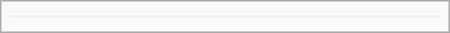<table class="infobox" width="300">
<tr>
<td></td>
</tr>
<tr style="background-color:#f3f3f3">
<td></td>
</tr>
<tr>
<td></td>
</tr>
</table>
